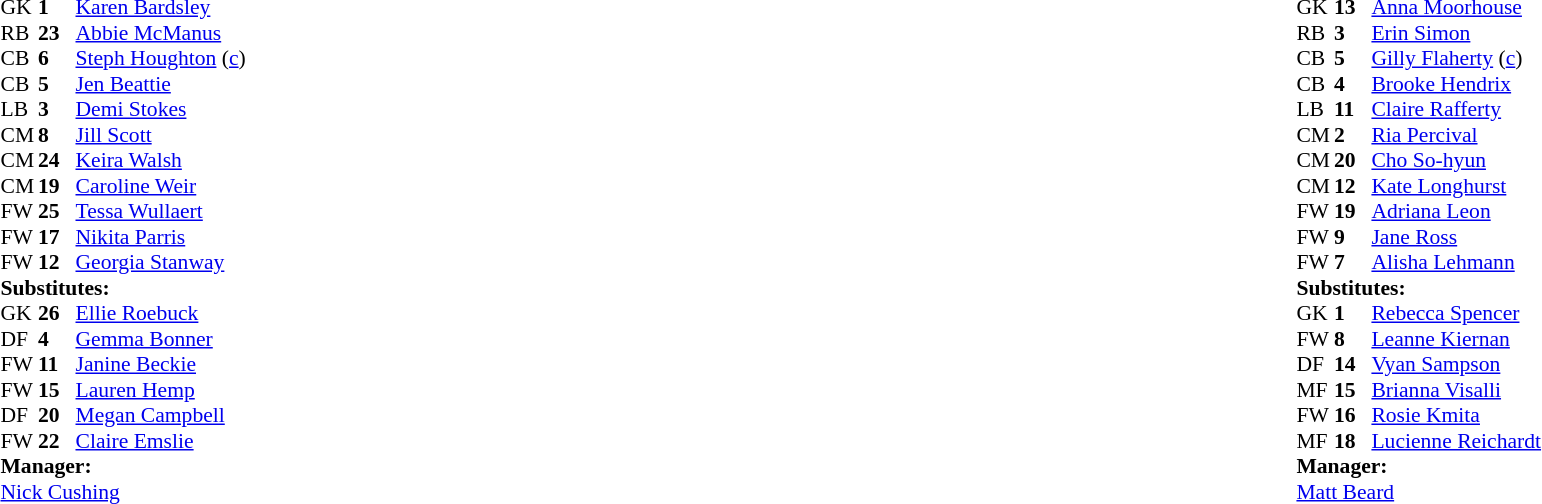<table style="width:100%">
<tr>
<td style="vertical-align:top;width:50%"><br><table style="font-size:90%" cellspacing="0" cellpadding="0">
<tr>
<th width="25"></th>
<th width="25"></th>
</tr>
<tr>
<td>GK</td>
<td><strong>1</strong></td>
<td> <a href='#'>Karen Bardsley</a></td>
</tr>
<tr>
<td>RB</td>
<td><strong>23</strong></td>
<td> <a href='#'>Abbie McManus</a></td>
</tr>
<tr>
<td>CB</td>
<td><strong>6</strong></td>
<td> <a href='#'>Steph Houghton</a> (<a href='#'>c</a>)</td>
</tr>
<tr>
<td>CB</td>
<td><strong>5</strong></td>
<td> <a href='#'>Jen Beattie</a></td>
</tr>
<tr>
<td>LB</td>
<td><strong>3</strong></td>
<td> <a href='#'>Demi Stokes</a></td>
</tr>
<tr>
<td>CM</td>
<td><strong>8</strong></td>
<td> <a href='#'>Jill Scott</a></td>
<td></td>
</tr>
<tr>
<td>CM</td>
<td><strong>24</strong></td>
<td> <a href='#'>Keira Walsh</a></td>
</tr>
<tr>
<td>CM</td>
<td><strong>19</strong></td>
<td> <a href='#'>Caroline Weir</a></td>
<td></td>
<td></td>
</tr>
<tr>
<td>FW</td>
<td><strong>25</strong></td>
<td> <a href='#'>Tessa Wullaert</a></td>
</tr>
<tr>
<td>FW</td>
<td><strong>17</strong></td>
<td> <a href='#'>Nikita Parris</a></td>
<td></td>
<td></td>
</tr>
<tr>
<td>FW</td>
<td><strong>12</strong></td>
<td> <a href='#'>Georgia Stanway</a></td>
</tr>
<tr>
<td colspan=4><strong>Substitutes:</strong></td>
</tr>
<tr>
<td>GK</td>
<td><strong>26</strong></td>
<td> <a href='#'>Ellie Roebuck</a></td>
</tr>
<tr>
<td>DF</td>
<td><strong>4</strong></td>
<td> <a href='#'>Gemma Bonner</a></td>
</tr>
<tr>
<td>FW</td>
<td><strong>11</strong></td>
<td> <a href='#'>Janine Beckie</a></td>
</tr>
<tr>
<td>FW</td>
<td><strong>15</strong></td>
<td> <a href='#'>Lauren Hemp</a></td>
<td></td>
<td></td>
</tr>
<tr>
<td>DF</td>
<td><strong>20</strong></td>
<td> <a href='#'>Megan Campbell</a></td>
</tr>
<tr>
<td>FW</td>
<td><strong>22</strong></td>
<td> <a href='#'>Claire Emslie</a></td>
<td></td>
<td></td>
</tr>
<tr>
<td colspan=4><strong>Manager:</strong></td>
</tr>
<tr>
<td colspan="4"> <a href='#'>Nick Cushing</a></td>
</tr>
</table>
</td>
<td valign="top"></td>
<td valign="top" width="50%"><br><table cellspacing="0" cellpadding="0" style="font-size:90%;margin:auto">
<tr>
<th width="25"></th>
<th width="25"></th>
</tr>
<tr>
<td>GK</td>
<td><strong>13</strong></td>
<td> <a href='#'>Anna Moorhouse</a></td>
</tr>
<tr>
<td>RB</td>
<td><strong>3</strong></td>
<td> <a href='#'>Erin Simon</a></td>
<td></td>
<td></td>
</tr>
<tr>
<td>CB</td>
<td><strong>5</strong></td>
<td> <a href='#'>Gilly Flaherty</a> (<a href='#'>c</a>)</td>
</tr>
<tr>
<td>CB</td>
<td><strong>4</strong></td>
<td> <a href='#'>Brooke Hendrix</a></td>
</tr>
<tr>
<td>LB</td>
<td><strong>11</strong></td>
<td> <a href='#'>Claire Rafferty</a></td>
<td></td>
<td></td>
</tr>
<tr>
<td>CM</td>
<td><strong>2</strong></td>
<td> <a href='#'>Ria Percival</a></td>
</tr>
<tr>
<td>CM</td>
<td><strong>20</strong></td>
<td> <a href='#'>Cho So-hyun</a></td>
</tr>
<tr>
<td>CM</td>
<td><strong>12</strong></td>
<td> <a href='#'>Kate Longhurst</a></td>
</tr>
<tr>
<td>FW</td>
<td><strong>19</strong></td>
<td> <a href='#'>Adriana Leon</a></td>
</tr>
<tr>
<td>FW</td>
<td><strong>9</strong></td>
<td> <a href='#'>Jane Ross</a></td>
<td></td>
<td></td>
</tr>
<tr>
<td>FW</td>
<td><strong>7</strong></td>
<td> <a href='#'>Alisha Lehmann</a></td>
</tr>
<tr>
<td colspan=4><strong>Substitutes:</strong></td>
</tr>
<tr>
<td>GK</td>
<td><strong>1</strong></td>
<td> <a href='#'>Rebecca Spencer</a></td>
</tr>
<tr>
<td>FW</td>
<td><strong>8</strong></td>
<td> <a href='#'>Leanne Kiernan</a></td>
<td></td>
<td></td>
</tr>
<tr>
<td>DF</td>
<td><strong>14</strong></td>
<td> <a href='#'>Vyan Sampson</a></td>
</tr>
<tr>
<td>MF</td>
<td><strong>15</strong></td>
<td> <a href='#'>Brianna Visalli</a></td>
<td></td>
<td></td>
</tr>
<tr>
<td>FW</td>
<td><strong>16</strong></td>
<td> <a href='#'>Rosie Kmita</a></td>
<td></td>
<td></td>
</tr>
<tr>
<td>MF</td>
<td><strong>18</strong></td>
<td> <a href='#'>Lucienne Reichardt</a></td>
</tr>
<tr>
<td colspan=4><strong>Manager:</strong></td>
</tr>
<tr>
<td colspan="4"> <a href='#'>Matt Beard</a></td>
</tr>
</table>
</td>
</tr>
</table>
